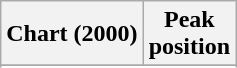<table class="wikitable sortable">
<tr>
<th>Chart (2000)</th>
<th>Peak<br>position</th>
</tr>
<tr>
</tr>
<tr>
</tr>
<tr>
</tr>
</table>
